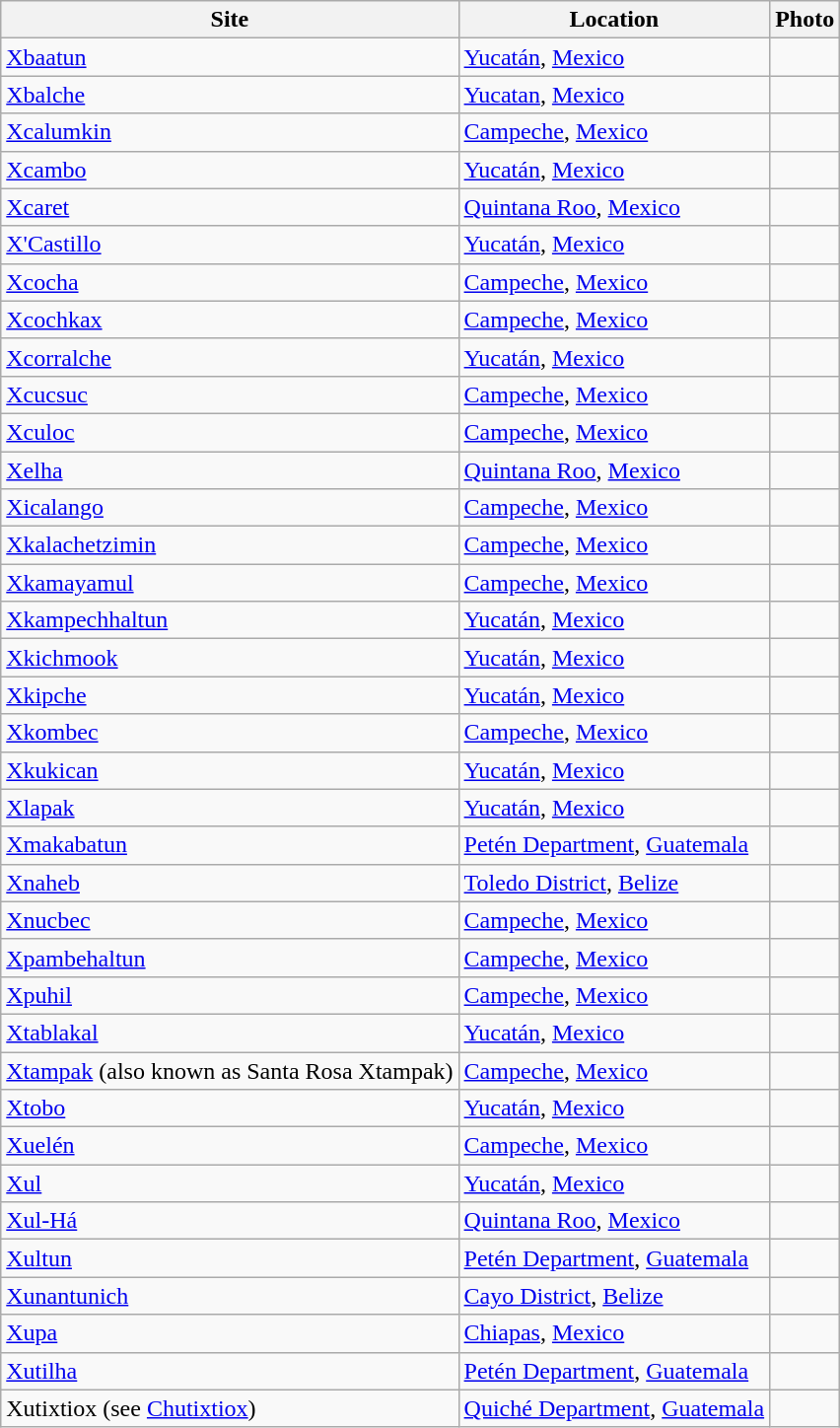<table class="wikitable sortable" align="left" style="margin: 1em auto 1em auto">
<tr>
<th>Site</th>
<th>Location</th>
<th>Photo</th>
</tr>
<tr>
<td><a href='#'>Xbaatun</a></td>
<td><a href='#'>Yucatán</a>, <a href='#'>Mexico</a></td>
<td></td>
</tr>
<tr>
<td><a href='#'>Xbalche</a></td>
<td><a href='#'>Yucatan</a>, <a href='#'>Mexico</a></td>
<td></td>
</tr>
<tr>
<td><a href='#'>Xcalumkin</a></td>
<td><a href='#'>Campeche</a>, <a href='#'>Mexico</a></td>
<td></td>
</tr>
<tr>
<td><a href='#'>Xcambo</a></td>
<td><a href='#'>Yucatán</a>, <a href='#'>Mexico</a></td>
<td></td>
</tr>
<tr>
<td><a href='#'>Xcaret</a></td>
<td><a href='#'>Quintana Roo</a>, <a href='#'>Mexico</a></td>
<td></td>
</tr>
<tr>
<td><a href='#'>X'Castillo</a></td>
<td><a href='#'>Yucatán</a>, <a href='#'>Mexico</a></td>
<td></td>
</tr>
<tr>
<td><a href='#'>Xcocha</a></td>
<td><a href='#'>Campeche</a>, <a href='#'>Mexico</a></td>
<td></td>
</tr>
<tr>
<td><a href='#'>Xcochkax</a></td>
<td><a href='#'>Campeche</a>, <a href='#'>Mexico</a></td>
<td></td>
</tr>
<tr>
<td><a href='#'>Xcorralche</a></td>
<td><a href='#'>Yucatán</a>, <a href='#'>Mexico</a></td>
<td></td>
</tr>
<tr>
<td><a href='#'>Xcucsuc</a></td>
<td><a href='#'>Campeche</a>, <a href='#'>Mexico</a></td>
<td></td>
</tr>
<tr>
<td><a href='#'>Xculoc</a></td>
<td><a href='#'>Campeche</a>, <a href='#'>Mexico</a></td>
<td></td>
</tr>
<tr>
<td><a href='#'>Xelha</a></td>
<td><a href='#'>Quintana Roo</a>, <a href='#'>Mexico</a></td>
<td></td>
</tr>
<tr>
<td><a href='#'>Xicalango</a></td>
<td><a href='#'>Campeche</a>, <a href='#'>Mexico</a></td>
<td></td>
</tr>
<tr>
<td><a href='#'>Xkalachetzimin</a></td>
<td><a href='#'>Campeche</a>, <a href='#'>Mexico</a></td>
<td></td>
</tr>
<tr>
<td><a href='#'>Xkamayamul</a></td>
<td><a href='#'>Campeche</a>, <a href='#'>Mexico</a></td>
<td></td>
</tr>
<tr>
<td><a href='#'>Xkampechhaltun</a></td>
<td><a href='#'>Yucatán</a>, <a href='#'>Mexico</a></td>
<td></td>
</tr>
<tr>
<td><a href='#'>Xkichmook</a></td>
<td><a href='#'>Yucatán</a>, <a href='#'>Mexico</a></td>
<td></td>
</tr>
<tr>
<td><a href='#'>Xkipche</a></td>
<td><a href='#'>Yucatán</a>, <a href='#'>Mexico</a></td>
<td></td>
</tr>
<tr>
<td><a href='#'>Xkombec</a></td>
<td><a href='#'>Campeche</a>, <a href='#'>Mexico</a></td>
<td></td>
</tr>
<tr>
<td><a href='#'>Xkukican</a></td>
<td><a href='#'>Yucatán</a>, <a href='#'>Mexico</a></td>
<td></td>
</tr>
<tr>
<td><a href='#'>Xlapak</a></td>
<td><a href='#'>Yucatán</a>, <a href='#'>Mexico</a></td>
<td></td>
</tr>
<tr>
<td><a href='#'>Xmakabatun</a></td>
<td><a href='#'>Petén Department</a>, <a href='#'>Guatemala</a></td>
<td></td>
</tr>
<tr>
<td><a href='#'>Xnaheb</a></td>
<td><a href='#'>Toledo District</a>, <a href='#'>Belize</a></td>
<td></td>
</tr>
<tr>
<td><a href='#'>Xnucbec</a></td>
<td><a href='#'>Campeche</a>, <a href='#'>Mexico</a></td>
<td></td>
</tr>
<tr>
<td><a href='#'>Xpambehaltun</a></td>
<td><a href='#'>Campeche</a>, <a href='#'>Mexico</a></td>
<td></td>
</tr>
<tr>
<td><a href='#'>Xpuhil</a></td>
<td><a href='#'>Campeche</a>, <a href='#'>Mexico</a></td>
<td></td>
</tr>
<tr>
<td><a href='#'>Xtablakal</a></td>
<td><a href='#'>Yucatán</a>, <a href='#'>Mexico</a></td>
<td></td>
</tr>
<tr>
<td><a href='#'>Xtampak</a> (also known as Santa Rosa Xtampak)</td>
<td><a href='#'>Campeche</a>, <a href='#'>Mexico</a></td>
<td></td>
</tr>
<tr>
<td><a href='#'>Xtobo</a></td>
<td><a href='#'>Yucatán</a>, <a href='#'>Mexico</a></td>
<td></td>
</tr>
<tr>
<td><a href='#'>Xuelén</a></td>
<td><a href='#'>Campeche</a>, <a href='#'>Mexico</a></td>
<td></td>
</tr>
<tr>
<td><a href='#'>Xul</a></td>
<td><a href='#'>Yucatán</a>, <a href='#'>Mexico</a></td>
<td></td>
</tr>
<tr>
<td><a href='#'>Xul-Há</a></td>
<td><a href='#'>Quintana Roo</a>, <a href='#'>Mexico</a></td>
<td></td>
</tr>
<tr>
<td><a href='#'>Xultun</a></td>
<td><a href='#'>Petén Department</a>, <a href='#'>Guatemala</a></td>
<td></td>
</tr>
<tr>
<td><a href='#'>Xunantunich</a></td>
<td><a href='#'>Cayo District</a>, <a href='#'>Belize</a></td>
<td></td>
</tr>
<tr>
<td><a href='#'>Xupa</a></td>
<td><a href='#'>Chiapas</a>, <a href='#'>Mexico</a></td>
<td></td>
</tr>
<tr>
<td><a href='#'>Xutilha</a></td>
<td><a href='#'>Petén Department</a>, <a href='#'>Guatemala</a></td>
<td></td>
</tr>
<tr>
<td>Xutixtiox (see <a href='#'>Chutixtiox</a>)</td>
<td><a href='#'>Quiché Department</a>, <a href='#'>Guatemala</a></td>
<td></td>
</tr>
</table>
